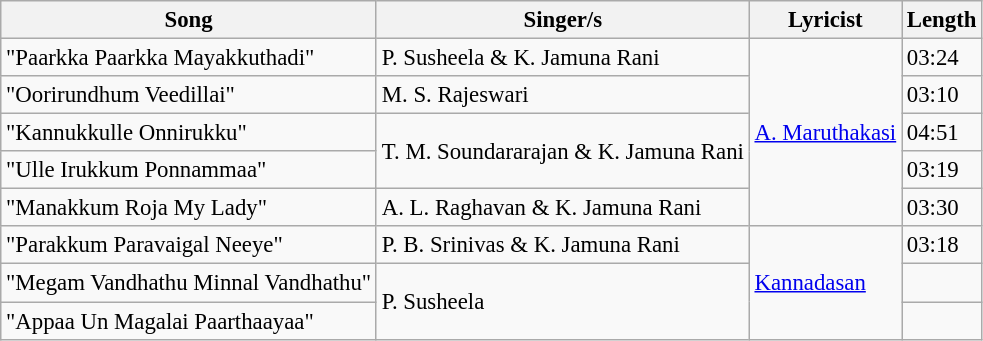<table class="wikitable" style="font-size:95%;">
<tr>
<th>Song</th>
<th>Singer/s</th>
<th>Lyricist</th>
<th>Length</th>
</tr>
<tr>
<td>"Paarkka Paarkka Mayakkuthadi"</td>
<td>P. Susheela & K. Jamuna Rani</td>
<td rowspan=5><a href='#'>A. Maruthakasi</a></td>
<td>03:24</td>
</tr>
<tr>
<td>"Oorirundhum Veedillai"</td>
<td>M. S. Rajeswari</td>
<td>03:10</td>
</tr>
<tr>
<td>"Kannukkulle Onnirukku"</td>
<td rowspan=2>T. M. Soundararajan & K. Jamuna Rani</td>
<td>04:51</td>
</tr>
<tr>
<td>"Ulle Irukkum Ponnammaa"</td>
<td>03:19</td>
</tr>
<tr>
<td>"Manakkum Roja My Lady"</td>
<td>A. L. Raghavan & K. Jamuna Rani</td>
<td>03:30</td>
</tr>
<tr>
<td>"Parakkum Paravaigal Neeye"</td>
<td>P. B. Srinivas & K. Jamuna Rani</td>
<td rowspan=3><a href='#'>Kannadasan</a></td>
<td>03:18</td>
</tr>
<tr>
<td>"Megam Vandhathu Minnal Vandhathu"</td>
<td rowspan=2>P. Susheela</td>
<td></td>
</tr>
<tr>
<td>"Appaa Un Magalai Paarthaayaa"</td>
<td></td>
</tr>
</table>
